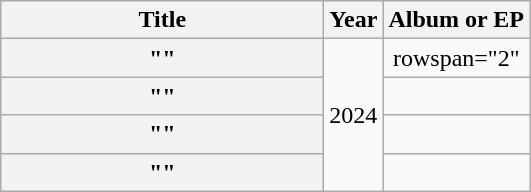<table class="wikitable plainrowheaders" style="text-align:center;">
<tr>
<th scope="col" style="width:13em;">Title</th>
<th scope="col">Year</th>
<th scope="col">Album or EP</th>
</tr>
<tr>
<th scope="row">""<br></th>
<td rowspan="4">2024</td>
<td>rowspan="2" </td>
</tr>
<tr>
<th scope="row">""<br></th>
</tr>
<tr>
<th scope="row">""<br></th>
<td></td>
</tr>
<tr>
<th scope="row">""<br></th>
<td></td>
</tr>
</table>
